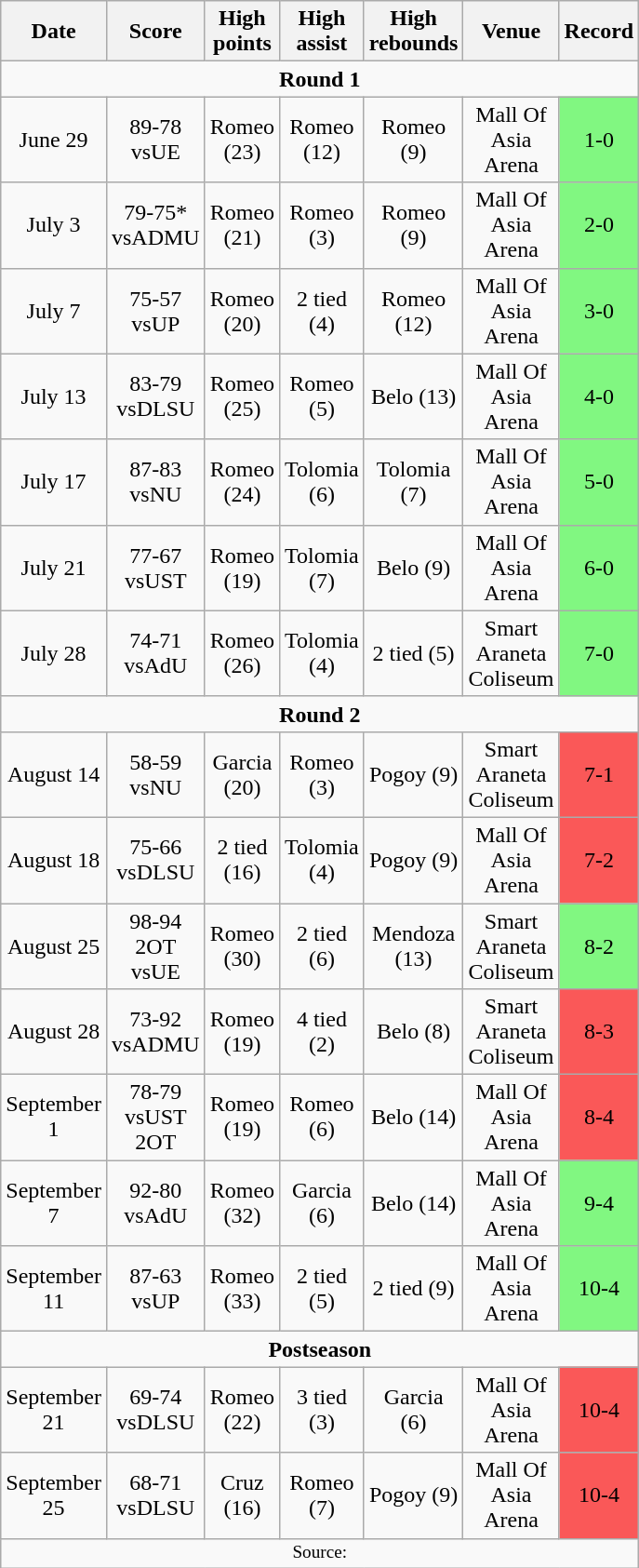<table class="wikitable"  style="font-size: 100%; text-align:center">
<tr>
<th width=40>Date</th>
<th width=40>Score</th>
<th width=45>High points</th>
<th width=40>High assist</th>
<th width=40>High rebounds</th>
<th width=50>Venue</th>
<th width=15>Record</th>
</tr>
<tr>
<td colspan="7" align="center"><strong>Round 1</strong></td>
</tr>
<tr>
<td>June 29</td>
<td>89-78 vsUE</td>
<td>Romeo (23)</td>
<td>Romeo (12)</td>
<td>Romeo (9)</td>
<td>Mall Of Asia Arena</td>
<td bgcolor="#81f781">1-0</td>
</tr>
<tr>
<td>July 3</td>
<td>79-75* vsADMU</td>
<td>Romeo (21)</td>
<td>Romeo (3)</td>
<td>Romeo (9)</td>
<td>Mall Of Asia Arena</td>
<td bgcolor="#81f781">2-0</td>
</tr>
<tr>
<td>July 7</td>
<td>75-57 vsUP</td>
<td>Romeo (20)</td>
<td>2 tied (4)</td>
<td>Romeo (12)</td>
<td>Mall Of Asia Arena</td>
<td bgcolor="#81f781">3-0</td>
</tr>
<tr>
<td>July 13</td>
<td>83-79 vsDLSU</td>
<td>Romeo (25)</td>
<td>Romeo (5)</td>
<td>Belo (13)</td>
<td>Mall Of Asia Arena</td>
<td bgcolor="#81f781">4-0</td>
</tr>
<tr>
<td>July 17</td>
<td>87-83 vsNU</td>
<td>Romeo (24)</td>
<td>Tolomia (6)</td>
<td>Tolomia (7)</td>
<td>Mall Of Asia Arena</td>
<td bgcolor="#81f781">5-0</td>
</tr>
<tr>
<td>July 21</td>
<td>77-67 vsUST</td>
<td>Romeo (19)</td>
<td>Tolomia (7)</td>
<td>Belo (9)</td>
<td>Mall Of Asia Arena</td>
<td bgcolor="#81f781">6-0</td>
</tr>
<tr>
<td>July 28</td>
<td>74-71 vsAdU</td>
<td>Romeo (26)</td>
<td>Tolomia (4)</td>
<td>2 tied (5)</td>
<td>Smart Araneta Coliseum</td>
<td bgcolor="#81f781">7-0</td>
</tr>
<tr>
<td colspan="7" align="center"><strong>Round 2</strong></td>
</tr>
<tr>
<td>August 14</td>
<td>58-59 vsNU</td>
<td>Garcia (20)</td>
<td>Romeo (3)</td>
<td>Pogoy (9)</td>
<td>Smart Araneta Coliseum</td>
<td bgcolor="#fa5858">7-1</td>
</tr>
<tr>
<td>August 18</td>
<td>75-66 vsDLSU</td>
<td>2 tied (16)</td>
<td>Tolomia (4)</td>
<td>Pogoy (9)</td>
<td>Mall Of Asia Arena</td>
<td bgcolor="#fa5858">7-2</td>
</tr>
<tr>
<td>August 25</td>
<td>98-94 2OT vsUE</td>
<td>Romeo (30)</td>
<td>2 tied (6)</td>
<td>Mendoza (13)</td>
<td>Smart Araneta Coliseum</td>
<td bgcolor="#81f781">8-2</td>
</tr>
<tr>
<td>August 28</td>
<td>73-92 vsADMU</td>
<td>Romeo (19)</td>
<td>4 tied (2)</td>
<td>Belo (8)</td>
<td>Smart Araneta Coliseum</td>
<td bgcolor="#fa5858">8-3</td>
</tr>
<tr>
<td>September 1</td>
<td>78-79 vsUST 2OT</td>
<td>Romeo (19)</td>
<td>Romeo (6)</td>
<td>Belo (14)</td>
<td>Mall Of Asia Arena</td>
<td bgcolor="#fa5858">8-4</td>
</tr>
<tr>
<td>September 7</td>
<td>92-80 vsAdU</td>
<td>Romeo (32)</td>
<td>Garcia (6)</td>
<td>Belo (14)</td>
<td>Mall Of Asia Arena</td>
<td bgcolor="81f781">9-4</td>
</tr>
<tr>
<td>September 11</td>
<td>87-63 vsUP</td>
<td>Romeo (33)</td>
<td>2 tied (5)</td>
<td>2 tied (9)</td>
<td>Mall Of Asia Arena</td>
<td bgcolor="81f781">10-4</td>
</tr>
<tr>
<td colspan="7" align="center"><strong>Postseason</strong></td>
</tr>
<tr>
<td>September 21</td>
<td>69-74 vsDLSU</td>
<td>Romeo (22)</td>
<td>3 tied (3)</td>
<td>Garcia (6)</td>
<td>Mall Of Asia Arena</td>
<td bgcolor="#fa5858">10-4</td>
</tr>
<tr>
<td>September 25</td>
<td>68-71 vsDLSU</td>
<td>Cruz (16)</td>
<td>Romeo (7)</td>
<td>Pogoy (9)</td>
<td>Mall Of Asia Arena</td>
<td bgcolor="#fa5858">10-4</td>
</tr>
<tr>
<td colspan="7" style="font-size: 80%;align="center">Source: </td>
</tr>
</table>
